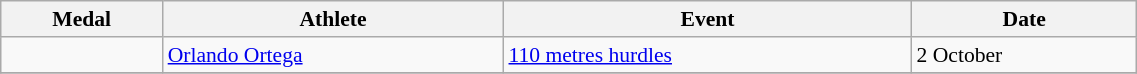<table class="wikitable" style="font-size:90%" width=60%>
<tr>
<th>Medal</th>
<th>Athlete</th>
<th>Event</th>
<th>Date</th>
</tr>
<tr>
<td></td>
<td><a href='#'>Orlando Ortega</a></td>
<td><a href='#'>110 metres hurdles</a></td>
<td>2 October</td>
</tr>
<tr>
</tr>
</table>
